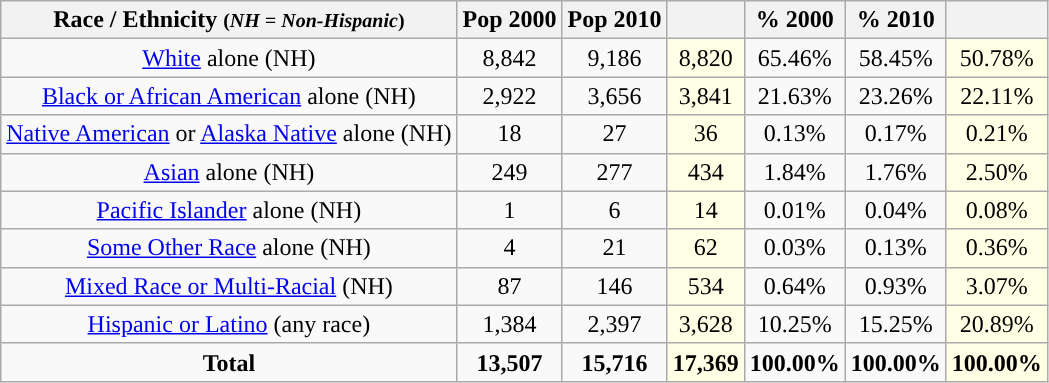<table class="wikitable" style="text-align:center;">
<tr>
<th>Race / Ethnicity <small>(<em>NH = Non-Hispanic</em>)</small></th>
<th>Pop 2000</th>
<th>Pop 2010</th>
<th></th>
<th>% 2000</th>
<th>% 2010</th>
<th></th>
</tr>
<tr>
<td><a href='#'>White</a> alone (NH)</td>
<td>8,842</td>
<td>9,186</td>
<td style='background: #ffffe6;'>8,820</td>
<td>65.46%</td>
<td>58.45%</td>
<td style='background: #ffffe6;'>50.78%</td>
</tr>
<tr>
<td><a href='#'>Black or African American</a> alone (NH)</td>
<td>2,922</td>
<td>3,656</td>
<td style='background: #ffffe6;'>3,841</td>
<td>21.63%</td>
<td>23.26%</td>
<td style='background: #ffffe6;'>22.11%</td>
</tr>
<tr>
<td><a href='#'>Native American</a> or <a href='#'>Alaska Native</a> alone (NH)</td>
<td>18</td>
<td>27</td>
<td style='background: #ffffe6;'>36</td>
<td>0.13%</td>
<td>0.17%</td>
<td style='background: #ffffe6;'>0.21%</td>
</tr>
<tr>
<td><a href='#'>Asian</a> alone (NH)</td>
<td>249</td>
<td>277</td>
<td style='background: #ffffe6;'>434</td>
<td>1.84%</td>
<td>1.76%</td>
<td style='background: #ffffe6;'>2.50%</td>
</tr>
<tr>
<td><a href='#'>Pacific Islander</a> alone (NH)</td>
<td>1</td>
<td>6</td>
<td style='background: #ffffe6;'>14</td>
<td>0.01%</td>
<td>0.04%</td>
<td style='background: #ffffe6;'>0.08%</td>
</tr>
<tr>
<td><a href='#'>Some Other Race</a> alone (NH)</td>
<td>4</td>
<td>21</td>
<td style='background: #ffffe6;'>62</td>
<td>0.03%</td>
<td>0.13%</td>
<td style='background: #ffffe6;'>0.36%</td>
</tr>
<tr>
<td><a href='#'>Mixed Race or Multi-Racial</a> (NH)</td>
<td>87</td>
<td>146</td>
<td style='background: #ffffe6;'>534</td>
<td>0.64%</td>
<td>0.93%</td>
<td style='background: #ffffe6;'>3.07%</td>
</tr>
<tr>
<td><a href='#'>Hispanic or Latino</a> (any race)</td>
<td>1,384</td>
<td>2,397</td>
<td style='background: #ffffe6;'>3,628</td>
<td>10.25%</td>
<td>15.25%</td>
<td style='background: #ffffe6;'>20.89%</td>
</tr>
<tr>
<td><strong>Total</strong></td>
<td><strong>13,507</strong></td>
<td><strong>15,716</strong></td>
<td style='background: #ffffe6;'><strong>17,369</strong></td>
<td><strong>100.00%</strong></td>
<td><strong>100.00%</strong></td>
<td style='background: #ffffe6;'><strong>100.00%</strong></td>
</tr>
</table>
